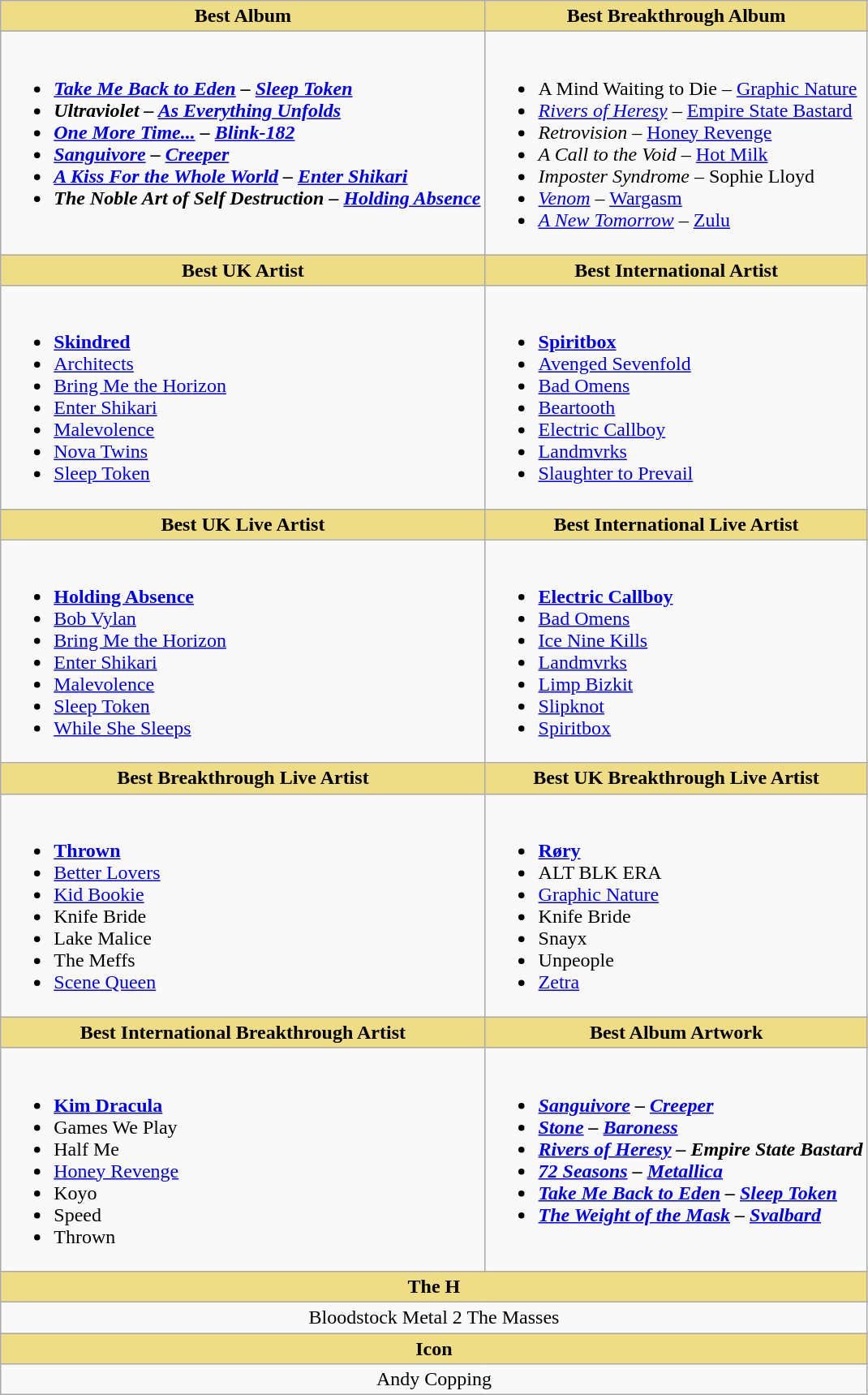<table class="wikitable">
<tr>
<th style="background:#EEDD85; width=50%">Best Album</th>
<th style="background:#EEDD85; width=50%">Best Breakthrough Album</th>
</tr>
<tr>
<td valign="top"><br><ul><li><strong><em><a href='#'>Take Me Back to Eden</a><em> – <a href='#'>Sleep Token</a><strong></li><li></em>Ultraviolet<em> – <a href='#'>As Everything Unfolds</a></li><li></em><a href='#'>One More Time...</a><em> – <a href='#'>Blink-182</a></li><li></em><a href='#'>Sanguivore</a><em> – <a href='#'>Creeper</a></li><li></em><a href='#'>A Kiss For the Whole World</a><em> – <a href='#'>Enter Shikari</a></li><li></em>The Noble Art of Self Destruction<em> – <a href='#'>Holding Absence</a></li></ul></td>
<td valign="top"><br><ul><li></em></strong>A Mind Waiting to Die</em> – <a href='#'>Graphic Nature</a></strong></li><li><em><a href='#'>Rivers of Heresy</a></em> – <a href='#'>Empire State Bastard</a></li><li><em>Retrovision</em> – <a href='#'>Honey Revenge</a></li><li><em>A Call to the Void</em> – <a href='#'>Hot Milk</a></li><li><em>Imposter Syndrome</em> – Sophie Lloyd</li><li><em><a href='#'>Venom</a></em> – <a href='#'>Wargasm</a></li><li><em><a href='#'>A New Tomorrow</a></em> – <a href='#'>Zulu</a></li></ul></td>
</tr>
<tr>
<th style="background:#EEDD85; width=50%">Best UK Artist</th>
<th style="background:#EEDD85; width=50%">Best International Artist</th>
</tr>
<tr>
<td valign="top"><br><ul><li><strong><a href='#'>Skindred</a></strong></li><li><a href='#'>Architects</a></li><li><a href='#'>Bring Me the Horizon</a></li><li><a href='#'>Enter Shikari</a></li><li><a href='#'>Malevolence</a></li><li><a href='#'>Nova Twins</a></li><li><a href='#'>Sleep Token</a></li></ul></td>
<td valign="top"><br><ul><li><strong><a href='#'>Spiritbox</a></strong></li><li><a href='#'>Avenged Sevenfold</a></li><li><a href='#'>Bad Omens</a></li><li><a href='#'>Beartooth</a></li><li><a href='#'>Electric Callboy</a></li><li><a href='#'>Landmvrks</a></li><li><a href='#'>Slaughter to Prevail</a></li></ul></td>
</tr>
<tr>
<th style="background:#EEDD85; width=50%">Best UK Live Artist</th>
<th style="background:#EEDD85; width=50%">Best International Live Artist</th>
</tr>
<tr>
<td valign="top"><br><ul><li><strong><a href='#'>Holding Absence</a></strong></li><li><a href='#'>Bob Vylan</a></li><li><a href='#'>Bring Me the Horizon</a></li><li><a href='#'>Enter Shikari</a></li><li><a href='#'>Malevolence</a></li><li><a href='#'>Sleep Token</a></li><li><a href='#'>While She Sleeps</a></li></ul></td>
<td valign="top"><br><ul><li><strong><a href='#'>Electric Callboy</a></strong></li><li><a href='#'>Bad Omens</a></li><li><a href='#'>Ice Nine Kills</a></li><li><a href='#'>Landmvrks</a></li><li><a href='#'>Limp Bizkit</a></li><li><a href='#'>Slipknot</a></li><li><a href='#'>Spiritbox</a></li></ul></td>
</tr>
<tr>
<th style="background:#EEDD85; width=50%">Best Breakthrough Live Artist</th>
<th style="background:#EEDD85; width=50%">Best UK Breakthrough Live Artist</th>
</tr>
<tr>
<td valign="top"><br><ul><li><strong><a href='#'>Thrown</a></strong></li><li><a href='#'>Better Lovers</a></li><li><a href='#'>Kid Bookie</a></li><li>Knife Bride</li><li>Lake Malice</li><li>The Meffs</li><li><a href='#'>Scene Queen</a></li></ul></td>
<td valign="top"><br><ul><li><strong><a href='#'>Røry</a></strong></li><li>ALT BLK ERA</li><li><a href='#'>Graphic Nature</a></li><li>Knife Bride</li><li>Snayx</li><li>Unpeople</li><li><a href='#'>Zetra</a></li></ul></td>
</tr>
<tr>
<th style="background:#EEDD85; width=50%">Best International Breakthrough Artist</th>
<th style="background:#EEDD85; width=50%">Best Album Artwork</th>
</tr>
<tr>
<td valign="top"><br><ul><li><strong><a href='#'>Kim Dracula</a></strong></li><li>Games We Play</li><li>Half Me</li><li><a href='#'>Honey Revenge</a></li><li>Koyo</li><li>Speed</li><li>Thrown</li></ul></td>
<td valign="top"><br><ul><li><strong><em><a href='#'>Sanguivore</a><em> – <a href='#'>Creeper</a><strong></li><li></em><a href='#'>Stone</a><em> – <a href='#'>Baroness</a></li><li></em><a href='#'>Rivers of Heresy</a><em> – Empire State Bastard</li><li></em><a href='#'>72 Seasons</a><em> – <a href='#'>Metallica</a></li><li></em><a href='#'>Take Me Back to Eden</a><em> – <a href='#'>Sleep Token</a></li><li></em><a href='#'>The Weight of the Mask</a><em> – <a href='#'>Svalbard</a></li></ul></td>
</tr>
<tr>
<th colspan="2" style="background:#EEDD82; width=50%">The H</th>
</tr>
<tr>
<td colspan="2" scope="row" style="text-align: center;"></strong>Bloodstock Metal 2 The Masses<strong></td>
</tr>
<tr>
<th colspan="2" style="background:#EEDD82; width=50%">Icon</th>
</tr>
<tr>
<td colspan="2" style="text-align: center;"></strong>Andy Copping<strong></td>
</tr>
</table>
